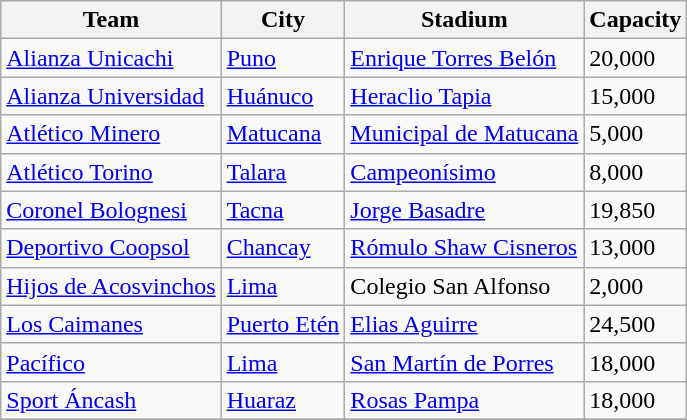<table class="wikitable sortable">
<tr>
<th>Team</th>
<th>City</th>
<th>Stadium</th>
<th>Capacity</th>
</tr>
<tr>
<td><a href='#'>Alianza Unicachi</a></td>
<td><a href='#'>Puno</a></td>
<td><a href='#'>Enrique Torres Belón</a></td>
<td>20,000</td>
</tr>
<tr>
<td><a href='#'>Alianza Universidad</a></td>
<td><a href='#'>Huánuco</a></td>
<td><a href='#'>Heraclio Tapia</a></td>
<td>15,000</td>
</tr>
<tr>
<td><a href='#'>Atlético Minero</a></td>
<td><a href='#'>Matucana</a></td>
<td><a href='#'>Municipal de Matucana</a></td>
<td>5,000</td>
</tr>
<tr>
<td><a href='#'>Atlético Torino</a></td>
<td><a href='#'>Talara</a></td>
<td><a href='#'>Campeonísimo</a></td>
<td>8,000</td>
</tr>
<tr>
<td><a href='#'>Coronel Bolognesi</a></td>
<td><a href='#'>Tacna</a></td>
<td><a href='#'>Jorge Basadre</a></td>
<td>19,850</td>
</tr>
<tr>
<td><a href='#'>Deportivo Coopsol</a></td>
<td><a href='#'>Chancay</a></td>
<td><a href='#'>Rómulo Shaw Cisneros</a></td>
<td>13,000</td>
</tr>
<tr>
<td><a href='#'>Hijos de Acosvinchos</a></td>
<td><a href='#'>Lima</a></td>
<td>Colegio San Alfonso</td>
<td>2,000</td>
</tr>
<tr>
<td><a href='#'>Los Caimanes</a></td>
<td><a href='#'>Puerto Etén</a></td>
<td><a href='#'>Elias Aguirre</a></td>
<td>24,500</td>
</tr>
<tr>
<td><a href='#'>Pacífico</a></td>
<td><a href='#'>Lima</a></td>
<td><a href='#'>San Martín de Porres</a></td>
<td>18,000</td>
</tr>
<tr>
<td><a href='#'>Sport Áncash</a></td>
<td><a href='#'>Huaraz</a></td>
<td><a href='#'>Rosas Pampa</a></td>
<td>18,000</td>
</tr>
<tr>
</tr>
</table>
